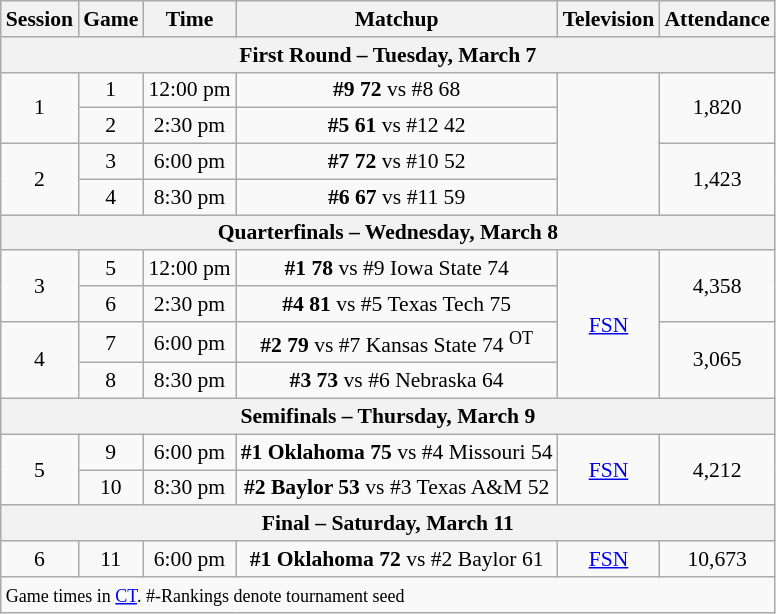<table class="wikitable" style="white-space:nowrap; font-size:90%;text-align:center">
<tr>
<th>Session</th>
<th>Game</th>
<th>Time</th>
<th>Matchup</th>
<th>Television</th>
<th>Attendance</th>
</tr>
<tr>
<th colspan=6>First Round – Tuesday, March 7</th>
</tr>
<tr>
<td rowspan=2>1</td>
<td>1</td>
<td>12:00 pm</td>
<td><strong>#9  72</strong> vs #8  68</td>
<td rowspan=4></td>
<td rowspan=2>1,820</td>
</tr>
<tr>
<td>2</td>
<td>2:30 pm</td>
<td><strong>#5  61</strong> vs #12  42</td>
</tr>
<tr>
<td rowspan=2>2</td>
<td>3</td>
<td>6:00 pm</td>
<td><strong>#7  72</strong> vs #10  52</td>
<td rowspan=2>1,423</td>
</tr>
<tr>
<td>4</td>
<td>8:30 pm</td>
<td><strong>#6  67</strong> vs #11  59</td>
</tr>
<tr>
<th colspan=6>Quarterfinals – Wednesday, March 8</th>
</tr>
<tr>
<td rowspan=2>3</td>
<td>5</td>
<td>12:00 pm</td>
<td><strong>#1  78</strong> vs #9 Iowa State 74</td>
<td rowspan=4><a href='#'>FSN</a></td>
<td rowspan=2>4,358</td>
</tr>
<tr>
<td>6</td>
<td>2:30 pm</td>
<td><strong>#4  81</strong> vs #5 Texas Tech 75</td>
</tr>
<tr>
<td rowspan=2>4</td>
<td>7</td>
<td>6:00 pm</td>
<td><strong>#2  79</strong> vs #7 Kansas State 74 <sup>OT</sup></td>
<td rowspan=2>3,065</td>
</tr>
<tr>
<td>8</td>
<td>8:30 pm</td>
<td><strong>#3  73</strong> vs #6 Nebraska 64</td>
</tr>
<tr>
<th colspan=6>Semifinals – Thursday, March 9</th>
</tr>
<tr>
<td rowspan=2>5</td>
<td>9</td>
<td>6:00 pm</td>
<td><strong>#1 Oklahoma 75</strong> vs #4 Missouri 54</td>
<td rowspan=2><a href='#'>FSN</a></td>
<td rowspan=2>4,212</td>
</tr>
<tr>
<td>10</td>
<td>8:30 pm</td>
<td><strong>#2 Baylor 53</strong> vs #3 Texas A&M 52</td>
</tr>
<tr>
<th colspan=6>Final – Saturday, March 11</th>
</tr>
<tr>
<td>6</td>
<td>11</td>
<td>6:00 pm</td>
<td><strong>#1 Oklahoma 72</strong> vs #2 Baylor 61</td>
<td><a href='#'>FSN</a></td>
<td>10,673</td>
</tr>
<tr align=left>
<td colspan=6><small>Game times in <a href='#'>CT</a>. #-Rankings denote tournament seed</small></td>
</tr>
</table>
